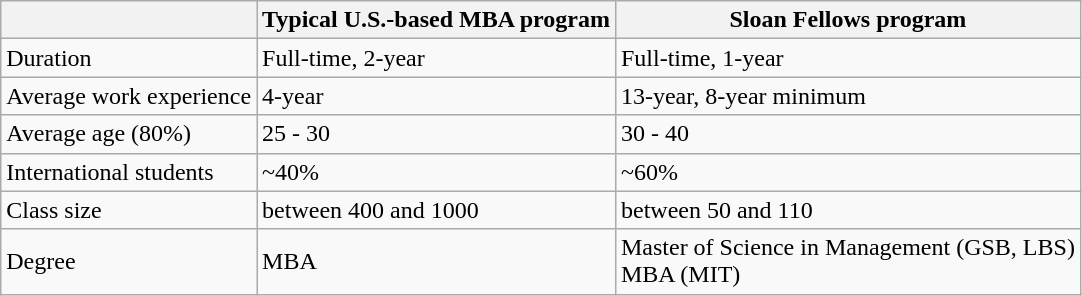<table class="wikitable">
<tr>
<th></th>
<th>Typical U.S.-based MBA program</th>
<th>Sloan Fellows program</th>
</tr>
<tr>
<td>Duration</td>
<td>Full-time, 2-year</td>
<td>Full-time, 1-year</td>
</tr>
<tr>
<td>Average work experience</td>
<td>4-year</td>
<td>13-year, 8-year minimum</td>
</tr>
<tr>
<td>Average age (80%)</td>
<td>25 - 30</td>
<td>30 - 40</td>
</tr>
<tr>
<td>International students</td>
<td>~40%</td>
<td>~60%</td>
</tr>
<tr>
<td>Class size</td>
<td>between 400 and 1000</td>
<td>between 50 and 110</td>
</tr>
<tr>
<td>Degree</td>
<td>MBA</td>
<td>Master of Science in Management (GSB, LBS)<br>MBA (MIT)</td>
</tr>
</table>
